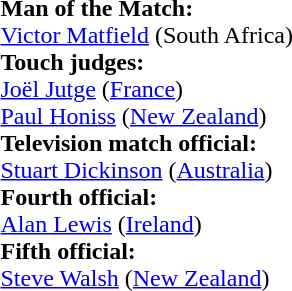<table width=100%>
<tr>
<td><br><strong>Man of the Match:</strong>
<br><a href='#'>Victor Matfield</a> (South Africa)<br><strong>Touch judges:</strong>
<br><a href='#'>Joël Jutge</a> (<a href='#'>France</a>)
<br><a href='#'>Paul Honiss</a> (<a href='#'>New Zealand</a>)
<br><strong>Television match official:</strong>
<br><a href='#'>Stuart Dickinson</a> (<a href='#'>Australia</a>)
<br><strong>Fourth official:</strong>
<br><a href='#'>Alan Lewis</a> (<a href='#'>Ireland</a>)
<br><strong>Fifth official:</strong>
<br><a href='#'>Steve Walsh</a> (<a href='#'>New Zealand</a>)</td>
</tr>
</table>
